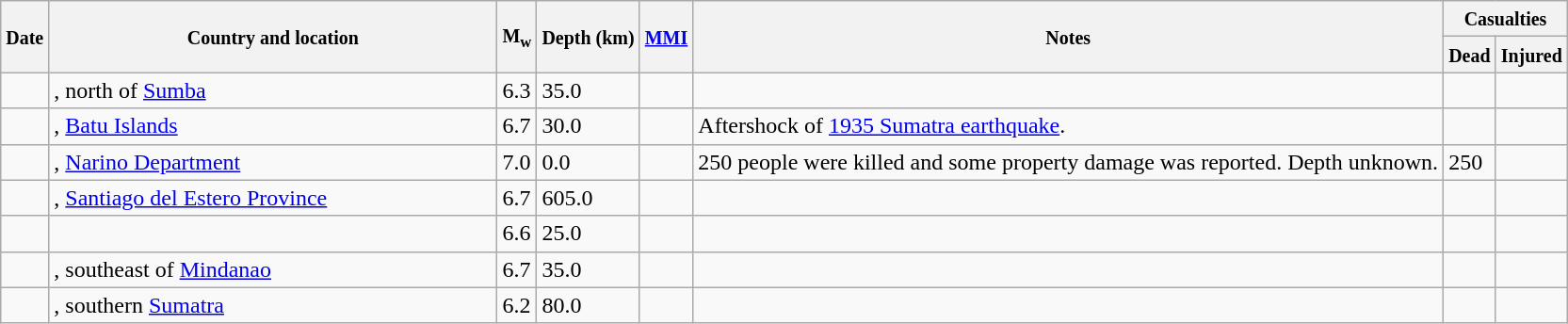<table class="wikitable sortable sort-under" style="border:1px black; margin-left:1em;">
<tr>
<th rowspan="2"><small>Date</small></th>
<th rowspan="2" style="width: 310px"><small>Country and location</small></th>
<th rowspan="2"><small>M<sub>w</sub></small></th>
<th rowspan="2"><small>Depth (km)</small></th>
<th rowspan="2"><small><a href='#'>MMI</a></small></th>
<th rowspan="2" class="unsortable"><small>Notes</small></th>
<th colspan="2"><small>Casualties</small></th>
</tr>
<tr>
<th><small>Dead</small></th>
<th><small>Injured</small></th>
</tr>
<tr>
<td></td>
<td>, north of <a href='#'>Sumba</a></td>
<td>6.3</td>
<td>35.0</td>
<td></td>
<td></td>
<td></td>
<td></td>
</tr>
<tr>
<td></td>
<td>, <a href='#'>Batu Islands</a></td>
<td>6.7</td>
<td>30.0</td>
<td></td>
<td>Aftershock of <a href='#'>1935 Sumatra earthquake</a>.</td>
<td></td>
<td></td>
</tr>
<tr>
<td></td>
<td>, <a href='#'>Narino Department</a></td>
<td>7.0</td>
<td>0.0</td>
<td></td>
<td>250 people were killed and some property damage was reported. Depth unknown.</td>
<td>250</td>
<td></td>
</tr>
<tr>
<td></td>
<td>, <a href='#'>Santiago del Estero Province</a></td>
<td>6.7</td>
<td>605.0</td>
<td></td>
<td></td>
<td></td>
<td></td>
</tr>
<tr>
<td></td>
<td></td>
<td>6.6</td>
<td>25.0</td>
<td></td>
<td></td>
<td></td>
<td></td>
</tr>
<tr>
<td></td>
<td>, southeast of <a href='#'>Mindanao</a></td>
<td>6.7</td>
<td>35.0</td>
<td></td>
<td></td>
<td></td>
<td></td>
</tr>
<tr>
<td></td>
<td>, southern <a href='#'>Sumatra</a></td>
<td>6.2</td>
<td>80.0</td>
<td></td>
<td></td>
<td></td>
<td></td>
</tr>
</table>
